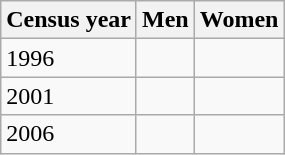<table class="wikitable sortable" style="text-align:right;">
<tr>
<th>Census year</th>
<th>Men</th>
<th>Women</th>
</tr>
<tr>
<td align=left>1996</td>
<td align=right></td>
<td align=right></td>
</tr>
<tr>
<td align=left>2001</td>
<td align=right></td>
<td align=right></td>
</tr>
<tr>
<td align=left>2006</td>
<td align=right></td>
<td align=right></td>
</tr>
</table>
